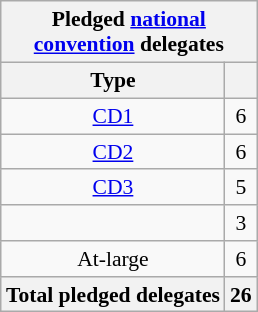<table class="wikitable sortable" style="font-size:90%;text-align:center;float:right;padding:5px;">
<tr>
<th colspan="2">Pledged <a href='#'>national<br>convention</a> delegates</th>
</tr>
<tr>
<th>Type</th>
<th></th>
</tr>
<tr>
<td><a href='#'>CD1</a></td>
<td>6</td>
</tr>
<tr>
<td><a href='#'>CD2</a></td>
<td>6</td>
</tr>
<tr>
<td><a href='#'>CD3</a></td>
<td>5</td>
</tr>
<tr>
<td></td>
<td>3</td>
</tr>
<tr>
<td>At-large</td>
<td>6</td>
</tr>
<tr>
<th>Total pledged delegates</th>
<th>26</th>
</tr>
</table>
